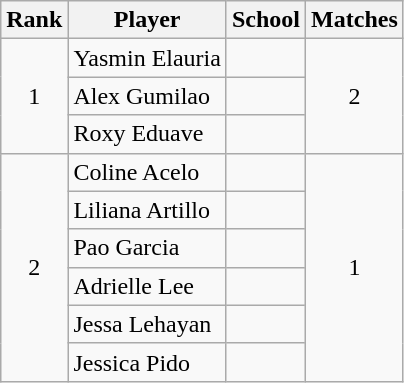<table class="wikitable">
<tr>
<th>Rank</th>
<th>Player</th>
<th>School</th>
<th>Matches</th>
</tr>
<tr>
<td rowspan=3 style="text-align:center;">1</td>
<td> Yasmin Elauria</td>
<td></td>
<td rowspan=3 style="text-align:center;">2</td>
</tr>
<tr>
<td> Alex Gumilao</td>
<td></td>
</tr>
<tr>
<td> Roxy Eduave</td>
<td></td>
</tr>
<tr>
<td rowspan=6 style="text-align:center;">2</td>
<td> Coline Acelo</td>
<td></td>
<td rowspan=6 style="text-align:center;">1</td>
</tr>
<tr>
<td> Liliana Artillo</td>
<td></td>
</tr>
<tr>
<td> Pao Garcia</td>
<td></td>
</tr>
<tr>
<td> Adrielle Lee</td>
<td></td>
</tr>
<tr>
<td> Jessa Lehayan</td>
<td></td>
</tr>
<tr>
<td> Jessica Pido</td>
<td></td>
</tr>
</table>
